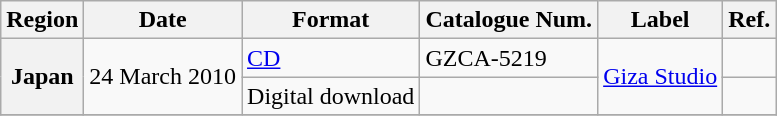<table class="wikitable sortable plainrowheaders">
<tr>
<th scope="col">Region</th>
<th scope="col">Date</th>
<th scope="col">Format</th>
<th scope="col">Catalogue Num.</th>
<th scope="col">Label</th>
<th scope="col">Ref.</th>
</tr>
<tr>
<th scope="row" rowspan="2">Japan</th>
<td rowspan="2">24 March 2010</td>
<td><a href='#'>CD</a></td>
<td>GZCA-5219</td>
<td rowspan="2"><a href='#'>Giza Studio</a></td>
<td></td>
</tr>
<tr>
<td>Digital download</td>
<td></td>
<td></td>
</tr>
<tr>
</tr>
</table>
